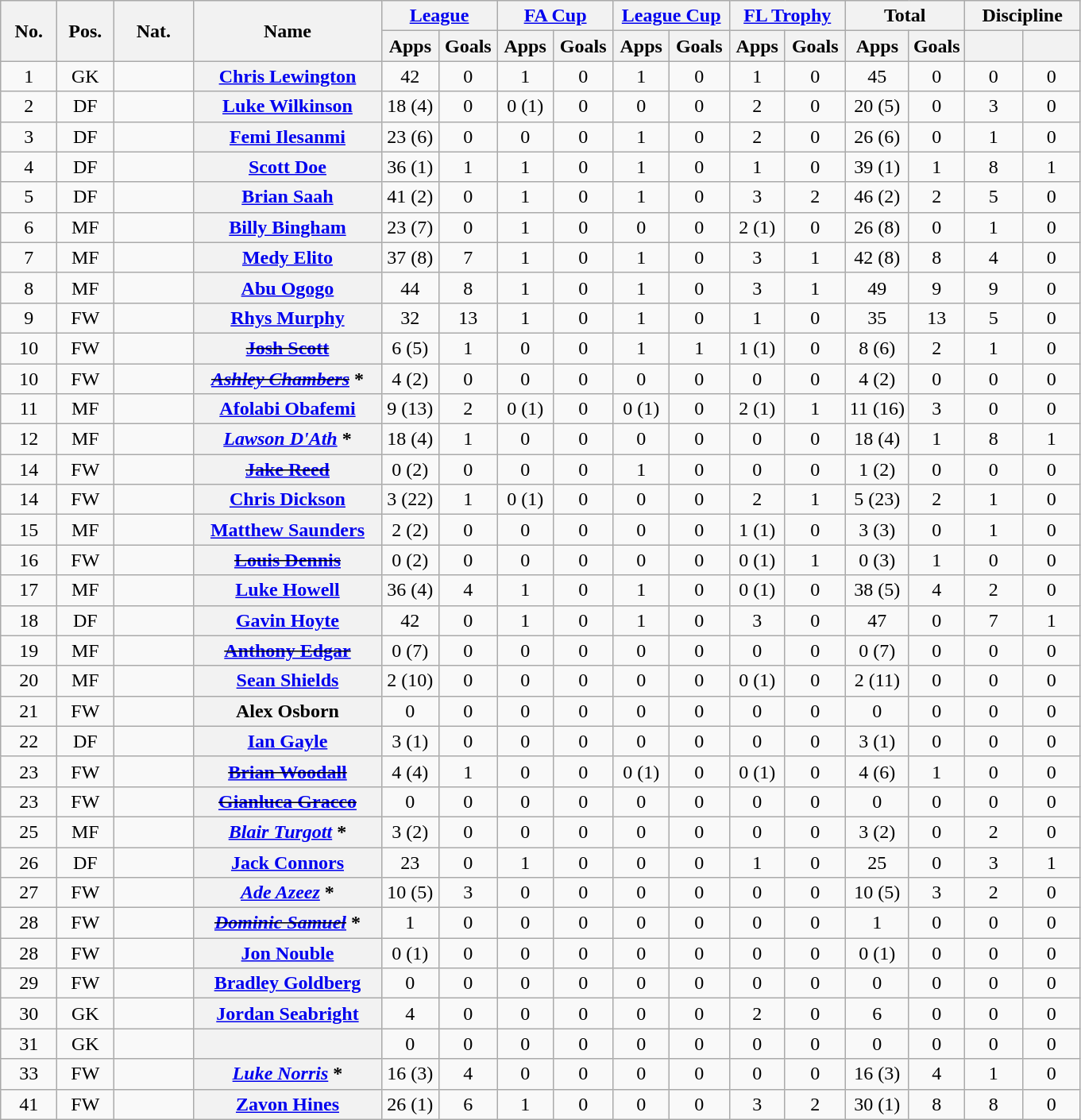<table class="wikitable plainrowheaders" style="text-align:center">
<tr>
<th rowspan="2" width="40">No.</th>
<th rowspan="2" width="40">Pos.</th>
<th rowspan="2" width="60">Nat.</th>
<th rowspan="2" width="150" scope="col">Name</th>
<th colspan="2" width="90"><a href='#'>League</a></th>
<th colspan="2" width="90"><a href='#'>FA Cup</a></th>
<th colspan="2" width="90"><a href='#'>League Cup</a></th>
<th colspan="2" width="90"><a href='#'>FL Trophy</a></th>
<th colspan="2" width="90">Total</th>
<th colspan="2" width="90">Discipline</th>
</tr>
<tr>
<th scope="col">Apps</th>
<th scope="col">Goals</th>
<th scope="col">Apps</th>
<th scope="col">Goals</th>
<th scope="col">Apps</th>
<th scope="col">Goals</th>
<th scope="col">Apps</th>
<th scope="col">Goals</th>
<th scope="col">Apps</th>
<th scope="col">Goals</th>
<th scope="col"></th>
<th scope="col"></th>
</tr>
<tr>
<td>1</td>
<td>GK</td>
<td align="left"></td>
<th scope="row"><a href='#'>Chris Lewington</a></th>
<td>42</td>
<td>0</td>
<td>1</td>
<td>0</td>
<td>1</td>
<td>0</td>
<td>1</td>
<td>0</td>
<td>45</td>
<td>0</td>
<td>0</td>
<td>0</td>
</tr>
<tr>
<td>2</td>
<td>DF</td>
<td align="left"></td>
<th scope="row"><a href='#'>Luke Wilkinson</a></th>
<td>18 (4)</td>
<td>0</td>
<td>0 (1)</td>
<td>0</td>
<td>0</td>
<td>0</td>
<td>2</td>
<td>0</td>
<td>20 (5)</td>
<td>0</td>
<td>3</td>
<td>0</td>
</tr>
<tr>
<td>3</td>
<td>DF</td>
<td align="left"></td>
<th scope="row"><a href='#'>Femi Ilesanmi</a></th>
<td>23 (6)</td>
<td>0</td>
<td>0</td>
<td>0</td>
<td>1</td>
<td>0</td>
<td>2</td>
<td>0</td>
<td>26 (6)</td>
<td>0</td>
<td>1</td>
<td>0</td>
</tr>
<tr>
<td>4</td>
<td>DF</td>
<td align="left"></td>
<th scope="row"><a href='#'>Scott Doe</a></th>
<td>36 (1)</td>
<td>1</td>
<td>1</td>
<td>0</td>
<td>1</td>
<td>0</td>
<td>1</td>
<td>0</td>
<td>39 (1)</td>
<td>1</td>
<td>8</td>
<td>1</td>
</tr>
<tr>
<td>5</td>
<td>DF</td>
<td align="left"></td>
<th scope="row"><a href='#'>Brian Saah</a></th>
<td>41 (2)</td>
<td>0</td>
<td>1</td>
<td>0</td>
<td>1</td>
<td>0</td>
<td>3</td>
<td>2</td>
<td>46 (2)</td>
<td>2</td>
<td>5</td>
<td>0</td>
</tr>
<tr>
<td>6</td>
<td>MF</td>
<td align="left"></td>
<th scope="row"><a href='#'>Billy Bingham</a></th>
<td>23 (7)</td>
<td>0</td>
<td>1</td>
<td>0</td>
<td>0</td>
<td>0</td>
<td>2 (1)</td>
<td>0</td>
<td>26 (8)</td>
<td>0</td>
<td>1</td>
<td>0</td>
</tr>
<tr>
<td>7</td>
<td>MF</td>
<td align="left"></td>
<th scope="row"><a href='#'>Medy Elito</a></th>
<td>37 (8)</td>
<td>7</td>
<td>1</td>
<td>0</td>
<td>1</td>
<td>0</td>
<td>3</td>
<td>1</td>
<td>42 (8)</td>
<td>8</td>
<td>4</td>
<td>0</td>
</tr>
<tr>
<td>8</td>
<td>MF</td>
<td align="left"></td>
<th scope="row"><a href='#'>Abu Ogogo</a></th>
<td>44</td>
<td>8</td>
<td>1</td>
<td>0</td>
<td>1</td>
<td>0</td>
<td>3</td>
<td>1</td>
<td>49</td>
<td>9</td>
<td>9</td>
<td>0</td>
</tr>
<tr>
<td>9</td>
<td>FW</td>
<td align="left"></td>
<th scope="row"><a href='#'>Rhys Murphy</a></th>
<td>32</td>
<td>13</td>
<td>1</td>
<td>0</td>
<td>1</td>
<td>0</td>
<td>1</td>
<td>0</td>
<td>35</td>
<td>13</td>
<td>5</td>
<td>0</td>
</tr>
<tr>
<td>10</td>
<td>FW</td>
<td align="left"></td>
<th scope="row"><s><a href='#'>Josh Scott</a></s> </th>
<td>6 (5)</td>
<td>1</td>
<td>0</td>
<td>0</td>
<td>1</td>
<td>1</td>
<td>1 (1)</td>
<td>0</td>
<td>8 (6)</td>
<td>2</td>
<td>1</td>
<td>0</td>
</tr>
<tr>
<td>10</td>
<td>FW</td>
<td align="left"></td>
<th scope="row"><s><em><a href='#'>Ashley Chambers</a></em></s> * </th>
<td>4 (2)</td>
<td>0</td>
<td>0</td>
<td>0</td>
<td>0</td>
<td>0</td>
<td>0</td>
<td>0</td>
<td>4 (2)</td>
<td>0</td>
<td>0</td>
<td>0</td>
</tr>
<tr>
<td>11</td>
<td>MF</td>
<td align="left"></td>
<th scope="row"><a href='#'>Afolabi Obafemi</a></th>
<td>9 (13)</td>
<td>2</td>
<td>0 (1)</td>
<td>0</td>
<td>0 (1)</td>
<td>0</td>
<td>2 (1)</td>
<td>1</td>
<td>11 (16)</td>
<td>3</td>
<td>0</td>
<td>0</td>
</tr>
<tr>
<td>12</td>
<td>MF</td>
<td align="left"></td>
<th scope="row"><em><a href='#'>Lawson D'Ath</a></em> *</th>
<td>18 (4)</td>
<td>1</td>
<td>0</td>
<td>0</td>
<td>0</td>
<td>0</td>
<td>0</td>
<td>0</td>
<td>18 (4)</td>
<td>1</td>
<td>8</td>
<td>1</td>
</tr>
<tr>
<td>14</td>
<td>FW</td>
<td align="left"></td>
<th scope="row"><s><a href='#'>Jake Reed</a></s> </th>
<td>0 (2)</td>
<td>0</td>
<td>0</td>
<td>0</td>
<td>1</td>
<td>0</td>
<td>0</td>
<td>0</td>
<td>1 (2)</td>
<td>0</td>
<td>0</td>
<td>0</td>
</tr>
<tr>
<td>14</td>
<td>FW</td>
<td align="left"></td>
<th scope="row"><a href='#'>Chris Dickson</a></th>
<td>3 (22)</td>
<td>1</td>
<td>0 (1)</td>
<td>0</td>
<td>0</td>
<td>0</td>
<td>2</td>
<td>1</td>
<td>5 (23)</td>
<td>2</td>
<td>1</td>
<td>0</td>
</tr>
<tr>
<td>15</td>
<td>MF</td>
<td align="left"></td>
<th scope="row"><a href='#'>Matthew Saunders</a></th>
<td>2 (2)</td>
<td>0</td>
<td>0</td>
<td>0</td>
<td>0</td>
<td>0</td>
<td>1 (1)</td>
<td>0</td>
<td>3 (3)</td>
<td>0</td>
<td>1</td>
<td>0</td>
</tr>
<tr>
<td>16</td>
<td>FW</td>
<td align="left"></td>
<th scope="row"><s><a href='#'>Louis Dennis</a></s> </th>
<td>0 (2)</td>
<td>0</td>
<td>0</td>
<td>0</td>
<td>0</td>
<td>0</td>
<td>0 (1)</td>
<td>1</td>
<td>0 (3)</td>
<td>1</td>
<td>0</td>
<td>0</td>
</tr>
<tr>
<td>17</td>
<td>MF</td>
<td align="left"></td>
<th scope="row"><a href='#'>Luke Howell</a></th>
<td>36 (4)</td>
<td>4</td>
<td>1</td>
<td>0</td>
<td>1</td>
<td>0</td>
<td>0 (1)</td>
<td>0</td>
<td>38 (5)</td>
<td>4</td>
<td>2</td>
<td>0</td>
</tr>
<tr>
<td>18</td>
<td>DF</td>
<td align="left"></td>
<th scope="row"><a href='#'>Gavin Hoyte</a></th>
<td>42</td>
<td>0</td>
<td>1</td>
<td>0</td>
<td>1</td>
<td>0</td>
<td>3</td>
<td>0</td>
<td>47</td>
<td>0</td>
<td>7</td>
<td>1</td>
</tr>
<tr>
<td>19</td>
<td>MF</td>
<td align="left"></td>
<th scope="row"><s><a href='#'>Anthony Edgar</a></s> </th>
<td>0 (7)</td>
<td>0</td>
<td>0</td>
<td>0</td>
<td>0</td>
<td>0</td>
<td>0</td>
<td>0</td>
<td>0 (7)</td>
<td>0</td>
<td>0</td>
<td>0</td>
</tr>
<tr>
<td>20</td>
<td>MF</td>
<td align="left"></td>
<th scope="row"><a href='#'>Sean Shields</a></th>
<td>2 (10)</td>
<td>0</td>
<td>0</td>
<td>0</td>
<td>0</td>
<td>0</td>
<td>0 (1)</td>
<td>0</td>
<td>2 (11)</td>
<td>0</td>
<td>0</td>
<td>0</td>
</tr>
<tr>
<td>21</td>
<td>FW</td>
<td align="left"></td>
<th scope="row">Alex Osborn</th>
<td>0</td>
<td>0</td>
<td>0</td>
<td>0</td>
<td>0</td>
<td>0</td>
<td>0</td>
<td>0</td>
<td>0</td>
<td>0</td>
<td>0</td>
<td>0</td>
</tr>
<tr>
<td>22</td>
<td>DF</td>
<td align="left"></td>
<th scope="row"><a href='#'>Ian Gayle</a></th>
<td>3 (1)</td>
<td>0</td>
<td>0</td>
<td>0</td>
<td>0</td>
<td>0</td>
<td>0</td>
<td>0</td>
<td>3 (1)</td>
<td>0</td>
<td>0</td>
<td>0</td>
</tr>
<tr>
<td>23</td>
<td>FW</td>
<td align="left"></td>
<th scope="row"><s><a href='#'>Brian Woodall</a></s> </th>
<td>4 (4)</td>
<td>1</td>
<td>0</td>
<td>0</td>
<td>0 (1)</td>
<td>0</td>
<td>0 (1)</td>
<td>0</td>
<td>4 (6)</td>
<td>1</td>
<td>0</td>
<td>0</td>
</tr>
<tr>
<td>23</td>
<td>FW</td>
<td align="left"></td>
<th scope="row"><s><a href='#'>Gianluca Gracco</a></s> </th>
<td>0</td>
<td>0</td>
<td>0</td>
<td>0</td>
<td>0</td>
<td>0</td>
<td>0</td>
<td>0</td>
<td>0</td>
<td>0</td>
<td>0</td>
<td>0</td>
</tr>
<tr>
<td>25</td>
<td>MF</td>
<td align="left"></td>
<th scope="row"><em><a href='#'>Blair Turgott</a></em> *</th>
<td>3 (2)</td>
<td>0</td>
<td>0</td>
<td>0</td>
<td>0</td>
<td>0</td>
<td>0</td>
<td>0</td>
<td>3 (2)</td>
<td>0</td>
<td>2</td>
<td>0</td>
</tr>
<tr>
<td>26</td>
<td>DF</td>
<td align="left"></td>
<th scope="row"><a href='#'>Jack Connors</a></th>
<td>23</td>
<td>0</td>
<td>1</td>
<td>0</td>
<td>0</td>
<td>0</td>
<td>1</td>
<td>0</td>
<td>25</td>
<td>0</td>
<td>3</td>
<td>1</td>
</tr>
<tr>
<td>27</td>
<td>FW</td>
<td align="left"></td>
<th scope="row"><em><a href='#'>Ade Azeez</a></em> *</th>
<td>10 (5)</td>
<td>3</td>
<td>0</td>
<td>0</td>
<td>0</td>
<td>0</td>
<td>0</td>
<td>0</td>
<td>10 (5)</td>
<td>3</td>
<td>2</td>
<td>0</td>
</tr>
<tr>
<td>28</td>
<td>FW</td>
<td align="left"></td>
<th scope="row"><s><em><a href='#'>Dominic Samuel</a></em></s> * </th>
<td>1</td>
<td>0</td>
<td>0</td>
<td>0</td>
<td>0</td>
<td>0</td>
<td>0</td>
<td>0</td>
<td>1</td>
<td>0</td>
<td>0</td>
<td>0</td>
</tr>
<tr>
<td>28</td>
<td>FW</td>
<td align="left"></td>
<th scope="row"><a href='#'>Jon Nouble</a></th>
<td>0 (1)</td>
<td>0</td>
<td>0</td>
<td>0</td>
<td>0</td>
<td>0</td>
<td>0</td>
<td>0</td>
<td>0 (1)</td>
<td>0</td>
<td>0</td>
<td>0</td>
</tr>
<tr>
<td>29</td>
<td>FW</td>
<td align="left"></td>
<th scope="row"><a href='#'>Bradley Goldberg</a></th>
<td>0</td>
<td>0</td>
<td>0</td>
<td>0</td>
<td>0</td>
<td>0</td>
<td>0</td>
<td>0</td>
<td>0</td>
<td>0</td>
<td>0</td>
<td>0</td>
</tr>
<tr>
<td>30</td>
<td>GK</td>
<td align="left"></td>
<th scope="row"><a href='#'>Jordan Seabright</a></th>
<td>4</td>
<td>0</td>
<td>0</td>
<td>0</td>
<td>0</td>
<td>0</td>
<td>2</td>
<td>0</td>
<td>6</td>
<td>0</td>
<td>0</td>
<td>0</td>
</tr>
<tr>
<td>31</td>
<td>GK</td>
<td align="left"></td>
<th scope="row"></th>
<td>0</td>
<td>0</td>
<td>0</td>
<td>0</td>
<td>0</td>
<td>0</td>
<td>0</td>
<td>0</td>
<td>0</td>
<td>0</td>
<td>0</td>
<td>0</td>
</tr>
<tr>
<td>33</td>
<td>FW</td>
<td align="left"></td>
<th scope="row"><em><a href='#'>Luke Norris</a></em> *</th>
<td>16 (3)</td>
<td>4</td>
<td>0</td>
<td>0</td>
<td>0</td>
<td>0</td>
<td>0</td>
<td>0</td>
<td>16 (3)</td>
<td>4</td>
<td>1</td>
<td>0</td>
</tr>
<tr>
<td>41</td>
<td>FW</td>
<td align="left"></td>
<th scope="row"><a href='#'>Zavon Hines</a></th>
<td>26 (1)</td>
<td>6</td>
<td>1</td>
<td>0</td>
<td>0</td>
<td>0</td>
<td>3</td>
<td>2</td>
<td>30 (1)</td>
<td>8</td>
<td>8</td>
<td>0</td>
</tr>
</table>
